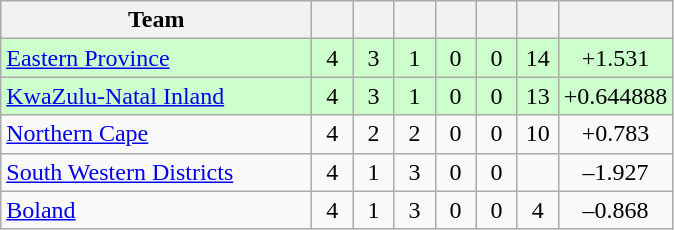<table class="wikitable" style="text-align:center">
<tr>
<th width=200>Team</th>
<th width=20></th>
<th width=20></th>
<th width=20></th>
<th width=20></th>
<th width=20></th>
<th width=20></th>
<th width=45></th>
</tr>
<tr style="background:#cfc">
<td align="left"><a href='#'>Eastern Province</a></td>
<td>4</td>
<td>3</td>
<td>1</td>
<td>0</td>
<td>0</td>
<td>14</td>
<td>+1.531</td>
</tr>
<tr style="background:#cfc">
<td align="left"><a href='#'>KwaZulu-Natal Inland</a></td>
<td>4</td>
<td>3</td>
<td>1</td>
<td>0</td>
<td>0</td>
<td>13</td>
<td>+0.644888</td>
</tr>
<tr>
<td align="left"><a href='#'>Northern Cape</a></td>
<td>4</td>
<td>2</td>
<td>2</td>
<td>0</td>
<td>0</td>
<td>10</td>
<td>+0.783</td>
</tr>
<tr>
<td align="left"><a href='#'>South Western Districts</a></td>
<td>4</td>
<td>1</td>
<td>3</td>
<td>0</td>
<td>0</td>
<td></td>
<td>–1.927</td>
</tr>
<tr>
<td align="left"><a href='#'>Boland</a></td>
<td>4</td>
<td>1</td>
<td>3</td>
<td>0</td>
<td>0</td>
<td>4</td>
<td>–0.868</td>
</tr>
</table>
